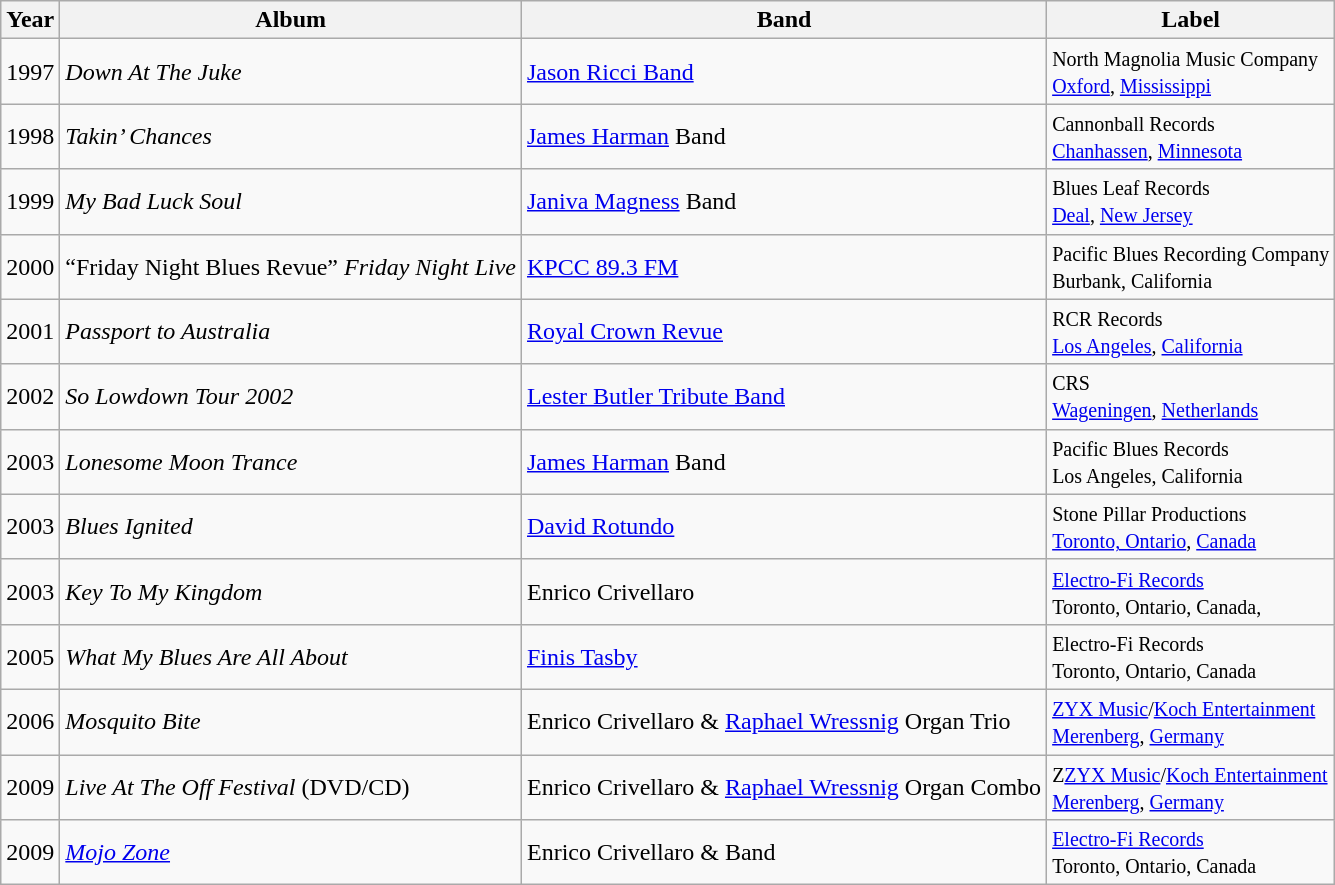<table class="wikitable">
<tr>
<th>Year</th>
<th>Album</th>
<th>Band</th>
<th>Label</th>
</tr>
<tr>
<td>1997</td>
<td><em>Down At The Juke</em></td>
<td><a href='#'>Jason Ricci Band</a></td>
<td><small>North Magnolia Music Company<br><a href='#'>Oxford</a>, <a href='#'>Mississippi</a></small></td>
</tr>
<tr>
<td>1998</td>
<td><em>Takin’ Chances</em></td>
<td><a href='#'>James Harman</a> Band</td>
<td><small>Cannonball Records<br><a href='#'>Chanhassen</a>, <a href='#'>Minnesota</a></small></td>
</tr>
<tr>
<td>1999</td>
<td><em>My Bad Luck Soul</em></td>
<td><a href='#'>Janiva Magness</a> Band</td>
<td><small>Blues Leaf Records<br><a href='#'>Deal</a>, <a href='#'>New Jersey</a></small></td>
</tr>
<tr>
<td>2000</td>
<td>“Friday Night Blues Revue”  <em>Friday Night Live</em></td>
<td><a href='#'>KPCC 89.3 FM</a></td>
<td><small>Pacific Blues Recording Company<br>Burbank, California</small></td>
</tr>
<tr>
<td>2001</td>
<td><em>Passport to Australia</em></td>
<td><a href='#'>Royal Crown Revue</a></td>
<td><small>RCR Records<br><a href='#'>Los Angeles</a>, <a href='#'>California</a></small></td>
</tr>
<tr>
<td>2002</td>
<td><em>So Lowdown Tour 2002</em></td>
<td><a href='#'>Lester Butler Tribute Band</a></td>
<td><small>CRS<br><a href='#'>Wageningen</a>, <a href='#'>Netherlands</a></small></td>
</tr>
<tr>
<td>2003</td>
<td><em>Lonesome Moon Trance</em></td>
<td><a href='#'>James Harman</a> Band</td>
<td><small>Pacific Blues Records<br>Los Angeles, California</small></td>
</tr>
<tr>
<td>2003</td>
<td><em>Blues Ignited</em></td>
<td><a href='#'>David Rotundo</a></td>
<td><small>Stone Pillar Productions<br><a href='#'>Toronto, Ontario</a>, <a href='#'>Canada</a></small></td>
</tr>
<tr>
<td>2003</td>
<td><em>Key To My Kingdom</em></td>
<td>Enrico Crivellaro</td>
<td><small><a href='#'>Electro-Fi Records</a><br>Toronto, Ontario, Canada,</small></td>
</tr>
<tr>
<td>2005</td>
<td><em>What My Blues Are All About</em></td>
<td><a href='#'>Finis Tasby</a></td>
<td><small>Electro-Fi Records<br>Toronto, Ontario, Canada</small></td>
</tr>
<tr>
<td>2006</td>
<td><em>Mosquito Bite</em></td>
<td>Enrico Crivellaro & <a href='#'>Raphael Wressnig</a> Organ Trio</td>
<td><small><a href='#'>ZYX Music</a>/<a href='#'>Koch Entertainment</a><br><a href='#'>Merenberg</a>, <a href='#'>Germany</a></small></td>
</tr>
<tr>
<td>2009</td>
<td><em>Live At The Off Festival</em> (DVD/CD)</td>
<td>Enrico Crivellaro & <a href='#'>Raphael Wressnig</a> Organ Combo</td>
<td><small>Z<a href='#'>ZYX Music</a>/<a href='#'>Koch Entertainment</a><br><a href='#'>Merenberg</a>, <a href='#'>Germany</a></small></td>
</tr>
<tr>
<td>2009</td>
<td><em><a href='#'>Mojo Zone</a></em></td>
<td>Enrico Crivellaro & Band</td>
<td><small><a href='#'>Electro-Fi Records</a><br>Toronto, Ontario, Canada</small></td>
</tr>
</table>
